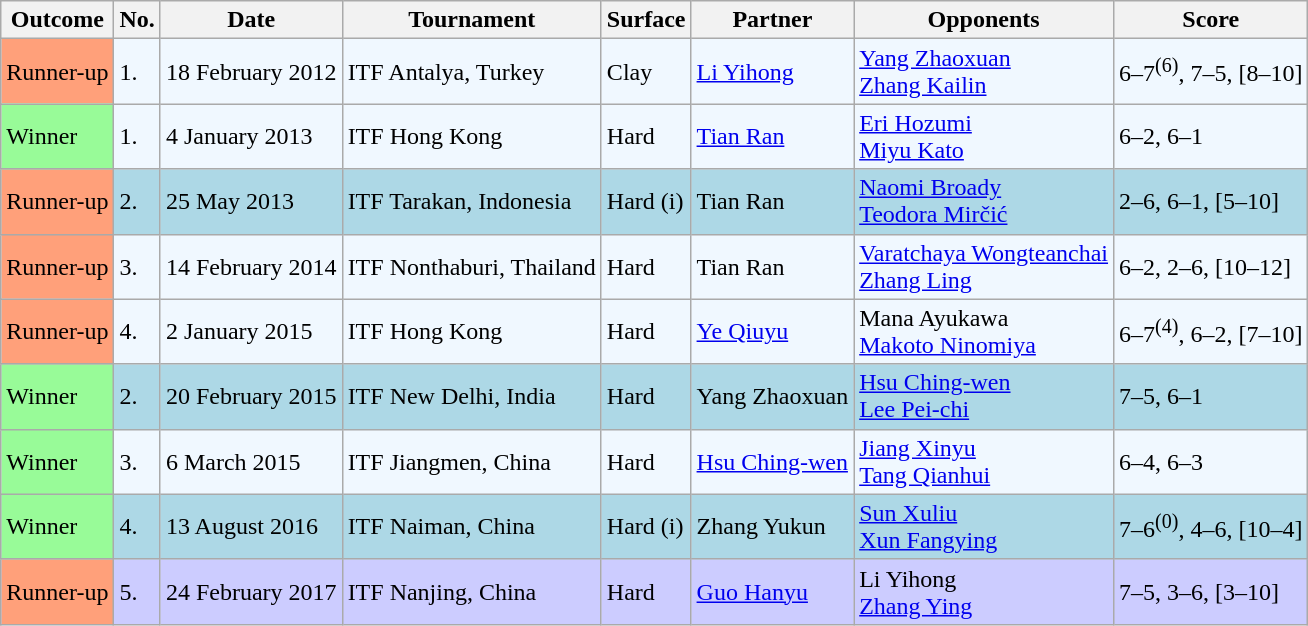<table class="sortable wikitable">
<tr>
<th>Outcome</th>
<th>No.</th>
<th>Date</th>
<th>Tournament</th>
<th>Surface</th>
<th>Partner</th>
<th>Opponents</th>
<th class="unsortable">Score</th>
</tr>
<tr style="background:#f0f8ff;">
<td style="background:#ffa07a;">Runner-up</td>
<td>1.</td>
<td>18 February 2012</td>
<td>ITF Antalya, Turkey</td>
<td>Clay</td>
<td> <a href='#'>Li Yihong</a></td>
<td> <a href='#'>Yang Zhaoxuan</a> <br>  <a href='#'>Zhang Kailin</a></td>
<td>6–7<sup>(6)</sup>, 7–5, [8–10]</td>
</tr>
<tr style="background:#f0f8ff;">
<td style="background:#98fb98;">Winner</td>
<td>1.</td>
<td>4 January 2013</td>
<td>ITF Hong Kong</td>
<td>Hard</td>
<td> <a href='#'>Tian Ran</a></td>
<td> <a href='#'>Eri Hozumi</a> <br>  <a href='#'>Miyu Kato</a></td>
<td>6–2, 6–1</td>
</tr>
<tr style="background:lightblue;">
<td style="background:#ffa07a;">Runner-up</td>
<td>2.</td>
<td>25 May 2013</td>
<td>ITF Tarakan, Indonesia</td>
<td>Hard (i)</td>
<td> Tian Ran</td>
<td> <a href='#'>Naomi Broady</a> <br>  <a href='#'>Teodora Mirčić</a></td>
<td>2–6, 6–1, [5–10]</td>
</tr>
<tr style="background:#f0f8ff;">
<td style="background:#ffa07a;">Runner-up</td>
<td>3.</td>
<td>14 February 2014</td>
<td>ITF Nonthaburi, Thailand</td>
<td>Hard</td>
<td> Tian Ran</td>
<td> <a href='#'>Varatchaya Wongteanchai</a> <br>  <a href='#'>Zhang Ling</a></td>
<td>6–2, 2–6, [10–12]</td>
</tr>
<tr style="background:#f0f8ff;">
<td style="background:#ffa07a;">Runner-up</td>
<td>4.</td>
<td>2 January 2015</td>
<td>ITF Hong Kong</td>
<td>Hard</td>
<td> <a href='#'>Ye Qiuyu</a></td>
<td> Mana Ayukawa <br>  <a href='#'>Makoto Ninomiya</a></td>
<td>6–7<sup>(4)</sup>, 6–2, [7–10]</td>
</tr>
<tr style="background:lightblue;">
<td style="background:#98fb98;">Winner</td>
<td>2.</td>
<td>20 February 2015</td>
<td>ITF New Delhi, India</td>
<td>Hard</td>
<td> Yang Zhaoxuan</td>
<td> <a href='#'>Hsu Ching-wen</a> <br>  <a href='#'>Lee Pei-chi</a></td>
<td>7–5, 6–1</td>
</tr>
<tr style="background:#f0f8ff;">
<td style="background:#98fb98;">Winner</td>
<td>3.</td>
<td>6 March 2015</td>
<td>ITF Jiangmen, China</td>
<td>Hard</td>
<td> <a href='#'>Hsu Ching-wen</a></td>
<td> <a href='#'>Jiang Xinyu</a> <br>  <a href='#'>Tang Qianhui</a></td>
<td>6–4, 6–3</td>
</tr>
<tr style="background:lightblue;">
<td style="background:#98fb98;">Winner</td>
<td>4.</td>
<td>13 August 2016</td>
<td>ITF Naiman, China</td>
<td>Hard (i)</td>
<td> Zhang Yukun</td>
<td> <a href='#'>Sun Xuliu</a> <br>  <a href='#'>Xun Fangying</a></td>
<td>7–6<sup>(0)</sup>, 4–6, [10–4]</td>
</tr>
<tr style="background:#ccccff;">
<td style="background:#ffa07a;">Runner-up</td>
<td>5.</td>
<td>24 February 2017</td>
<td>ITF Nanjing, China</td>
<td>Hard</td>
<td> <a href='#'>Guo Hanyu</a></td>
<td> Li Yihong <br>  <a href='#'>Zhang Ying</a></td>
<td>7–5, 3–6, [3–10]</td>
</tr>
</table>
